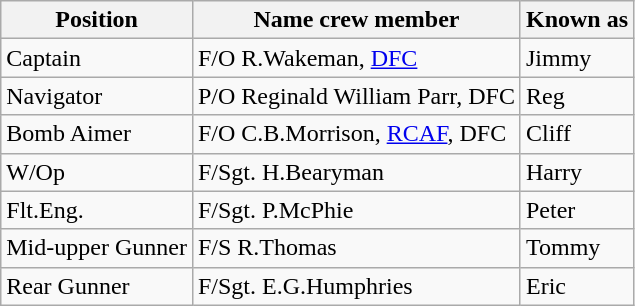<table class="wikitable">
<tr>
<th>Position</th>
<th>Name crew member</th>
<th>Known as</th>
</tr>
<tr>
<td>Captain</td>
<td>F/O R.Wakeman, <a href='#'>DFC</a></td>
<td>Jimmy</td>
</tr>
<tr>
<td>Navigator</td>
<td>P/O Reginald William Parr, DFC</td>
<td>Reg</td>
</tr>
<tr>
<td>Bomb Aimer</td>
<td>F/O C.B.Morrison, <a href='#'>RCAF</a>, DFC</td>
<td>Cliff</td>
</tr>
<tr>
<td>W/Op</td>
<td>F/Sgt. H.Bearyman</td>
<td>Harry</td>
</tr>
<tr>
<td>Flt.Eng.</td>
<td>F/Sgt. P.McPhie</td>
<td>Peter</td>
</tr>
<tr>
<td>Mid-upper Gunner</td>
<td>F/S R.Thomas</td>
<td>Tommy</td>
</tr>
<tr>
<td>Rear Gunner</td>
<td>F/Sgt. E.G.Humphries</td>
<td>Eric</td>
</tr>
</table>
